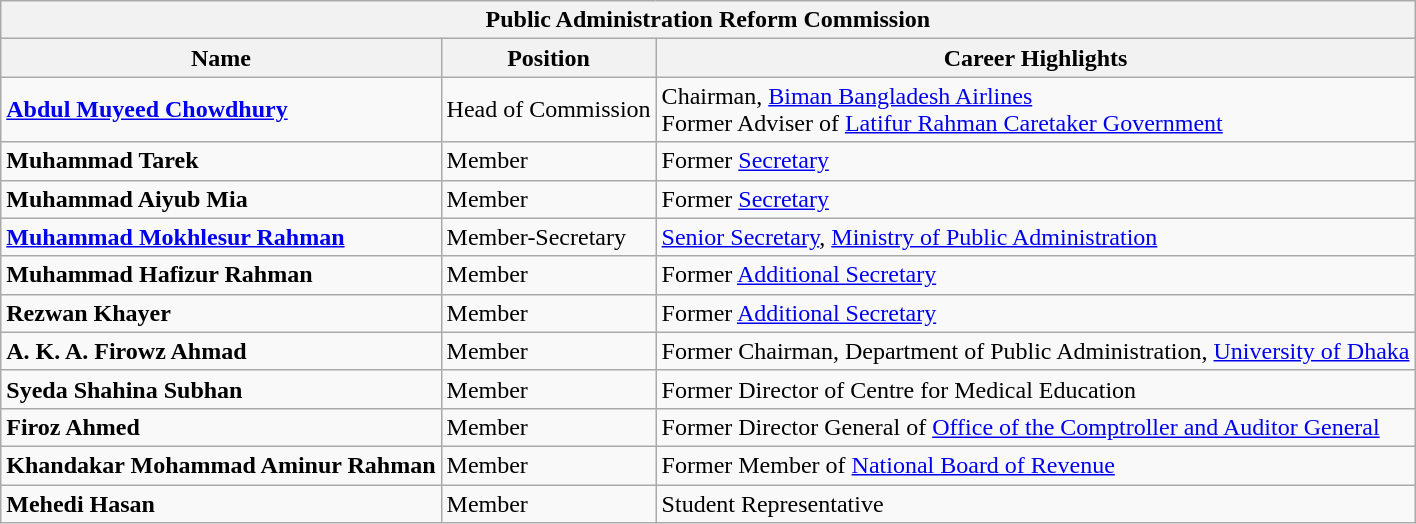<table class="wikitable">
<tr>
<th colspan="3">Public Administration Reform Commission</th>
</tr>
<tr>
<th>Name</th>
<th>Position</th>
<th>Career Highlights</th>
</tr>
<tr>
<td><strong><a href='#'>Abdul Muyeed Chowdhury</a></strong></td>
<td>Head of Commission</td>
<td>Chairman, <a href='#'>Biman Bangladesh Airlines</a><br>Former Adviser of <a href='#'>Latifur Rahman Caretaker Government</a></td>
</tr>
<tr>
<td><strong>Muhammad Tarek</strong></td>
<td>Member</td>
<td>Former <a href='#'>Secretary</a></td>
</tr>
<tr>
<td><strong>Muhammad Aiyub Mia</strong></td>
<td>Member</td>
<td>Former <a href='#'>Secretary</a></td>
</tr>
<tr>
<td><strong><a href='#'>Muhammad Mokhlesur Rahman</a></strong></td>
<td>Member-Secretary</td>
<td><a href='#'>Senior Secretary</a>, <a href='#'>Ministry of Public Administration</a></td>
</tr>
<tr>
<td><strong>Muhammad Hafizur Rahman</strong></td>
<td>Member</td>
<td>Former <a href='#'>Additional Secretary</a></td>
</tr>
<tr>
<td><strong>Rezwan Khayer</strong></td>
<td>Member</td>
<td>Former <a href='#'>Additional Secretary</a></td>
</tr>
<tr>
<td><strong>A. K. A. Firowz Ahmad</strong></td>
<td>Member</td>
<td>Former Chairman, Department of Public Administration, <a href='#'>University of Dhaka</a></td>
</tr>
<tr>
<td><strong>Syeda Shahina Subhan</strong></td>
<td>Member</td>
<td>Former Director of Centre for Medical Education</td>
</tr>
<tr>
<td><strong>Firoz Ahmed</strong></td>
<td>Member</td>
<td>Former Director General of <a href='#'>Office of the Comptroller and Auditor General</a></td>
</tr>
<tr>
<td><strong>Khandakar Mohammad Aminur Rahman</strong></td>
<td>Member</td>
<td>Former Member of <a href='#'>National Board of Revenue</a></td>
</tr>
<tr>
<td><strong>Mehedi Hasan</strong></td>
<td>Member</td>
<td>Student Representative</td>
</tr>
</table>
